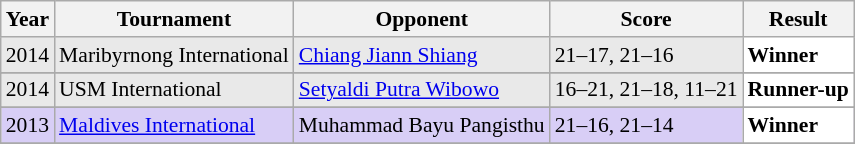<table class="sortable wikitable" style="font-size: 90%;">
<tr>
<th>Year</th>
<th>Tournament</th>
<th>Opponent</th>
<th>Score</th>
<th>Result</th>
</tr>
<tr style="background:#E9E9E9">
<td align="center">2014</td>
<td align="left">Maribyrnong International</td>
<td align="left"> <a href='#'>Chiang Jiann Shiang</a></td>
<td align="left">21–17, 21–16</td>
<td style="text-align: left; background:white"> <strong>Winner</strong></td>
</tr>
<tr>
</tr>
<tr style="background:#E9E9E9">
<td align="center">2014</td>
<td align="left">USM International</td>
<td align="left"> <a href='#'>Setyaldi Putra Wibowo</a></td>
<td align="left">16–21, 21–18, 11–21</td>
<td style="text-align: left; background:white"> <strong>Runner-up</strong></td>
</tr>
<tr>
</tr>
<tr style="background:#D8CEF6">
<td align="center">2013</td>
<td align="left"><a href='#'>Maldives International</a></td>
<td align="left"> Muhammad Bayu Pangisthu</td>
<td align="left">21–16, 21–14</td>
<td style="text-align: left; background:white"> <strong>Winner</strong></td>
</tr>
<tr>
</tr>
</table>
